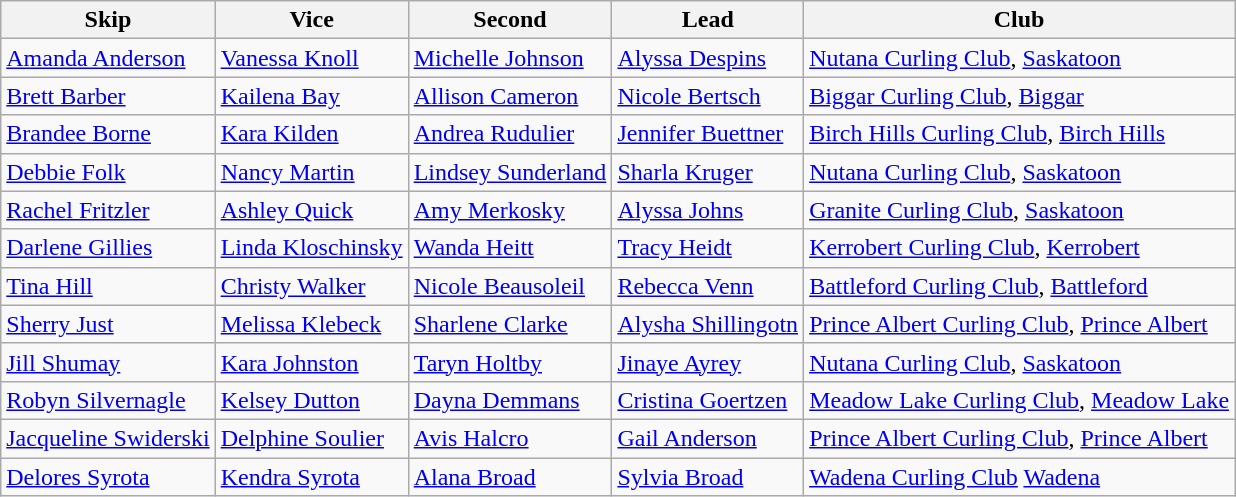<table class="wikitable">
<tr>
<th>Skip</th>
<th>Vice</th>
<th>Second</th>
<th>Lead</th>
<th>Club</th>
</tr>
<tr>
<td><a href='#'>Amanda Anderson</a></td>
<td><a href='#'>Vanessa Knoll</a></td>
<td><a href='#'>Michelle Johnson</a></td>
<td><a href='#'>Alyssa Despins</a></td>
<td><a href='#'>Nutana Curling Club</a>, <a href='#'>Saskatoon</a></td>
</tr>
<tr>
<td><a href='#'>Brett Barber</a></td>
<td><a href='#'>Kailena Bay</a></td>
<td><a href='#'>Allison Cameron</a></td>
<td><a href='#'>Nicole Bertsch</a></td>
<td><a href='#'>Biggar Curling Club</a>, <a href='#'>Biggar</a></td>
</tr>
<tr>
<td><a href='#'>Brandee Borne</a></td>
<td><a href='#'>Kara Kilden</a></td>
<td><a href='#'>Andrea Rudulier</a></td>
<td><a href='#'>Jennifer Buettner</a></td>
<td><a href='#'>Birch Hills Curling Club</a>, <a href='#'>Birch Hills</a></td>
</tr>
<tr>
<td><a href='#'>Debbie Folk</a></td>
<td><a href='#'>Nancy Martin</a></td>
<td><a href='#'>Lindsey Sunderland</a></td>
<td><a href='#'>Sharla Kruger</a></td>
<td><a href='#'>Nutana Curling Club</a>, <a href='#'>Saskatoon</a></td>
</tr>
<tr>
<td><a href='#'>Rachel Fritzler</a></td>
<td><a href='#'>Ashley Quick</a></td>
<td><a href='#'>Amy Merkosky</a></td>
<td><a href='#'>Alyssa Johns</a></td>
<td><a href='#'>Granite Curling Club</a>, <a href='#'>Saskatoon</a></td>
</tr>
<tr>
<td><a href='#'>Darlene Gillies</a></td>
<td><a href='#'>Linda Kloschinsky</a></td>
<td><a href='#'>Wanda Heitt</a></td>
<td><a href='#'>Tracy Heidt</a></td>
<td><a href='#'>Kerrobert Curling Club</a>, <a href='#'>Kerrobert</a></td>
</tr>
<tr>
<td><a href='#'>Tina Hill</a></td>
<td><a href='#'>Christy Walker</a></td>
<td><a href='#'>Nicole Beausoleil</a></td>
<td><a href='#'>Rebecca Venn</a></td>
<td><a href='#'>Battleford Curling Club</a>, <a href='#'>Battleford</a></td>
</tr>
<tr>
<td><a href='#'>Sherry Just</a></td>
<td><a href='#'>Melissa Klebeck</a></td>
<td><a href='#'>Sharlene Clarke</a></td>
<td><a href='#'>Alysha Shillingotn</a></td>
<td><a href='#'>Prince Albert Curling Club</a>, <a href='#'>Prince Albert</a></td>
</tr>
<tr>
<td><a href='#'>Jill Shumay</a></td>
<td><a href='#'>Kara Johnston</a></td>
<td><a href='#'>Taryn Holtby</a></td>
<td><a href='#'>Jinaye Ayrey</a></td>
<td><a href='#'>Nutana Curling Club</a>, <a href='#'>Saskatoon</a></td>
</tr>
<tr>
<td><a href='#'>Robyn Silvernagle</a></td>
<td><a href='#'>Kelsey Dutton</a></td>
<td><a href='#'>Dayna Demmans</a></td>
<td><a href='#'>Cristina Goertzen</a></td>
<td><a href='#'>Meadow Lake Curling Club</a>, <a href='#'>Meadow Lake</a></td>
</tr>
<tr>
<td><a href='#'>Jacqueline Swiderski</a></td>
<td><a href='#'>Delphine Soulier</a></td>
<td><a href='#'>Avis Halcro</a></td>
<td><a href='#'>Gail Anderson</a></td>
<td><a href='#'>Prince Albert Curling Club</a>, <a href='#'>Prince Albert</a></td>
</tr>
<tr>
<td><a href='#'>Delores Syrota</a></td>
<td><a href='#'>Kendra Syrota</a></td>
<td><a href='#'>Alana Broad</a></td>
<td><a href='#'>Sylvia Broad</a></td>
<td><a href='#'>Wadena Curling Club</a> <a href='#'>Wadena</a></td>
</tr>
</table>
